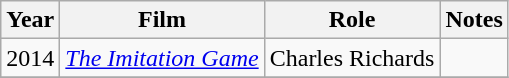<table class="wikitable sortable">
<tr>
<th>Year</th>
<th>Film</th>
<th>Role</th>
<th class="unsortable">Notes</th>
</tr>
<tr>
<td>2014</td>
<td><em><a href='#'>The Imitation Game</a></em></td>
<td>Charles Richards</td>
<td></td>
</tr>
<tr>
</tr>
</table>
